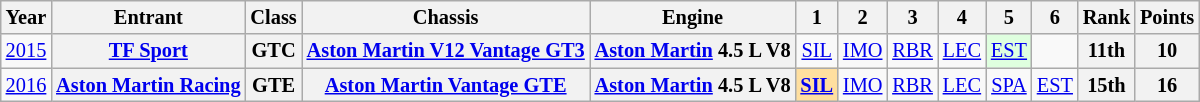<table class="wikitable" style="text-align:center; font-size:85%">
<tr>
<th>Year</th>
<th>Entrant</th>
<th>Class</th>
<th>Chassis</th>
<th>Engine</th>
<th>1</th>
<th>2</th>
<th>3</th>
<th>4</th>
<th>5</th>
<th>6</th>
<th>Rank</th>
<th>Points</th>
</tr>
<tr>
<td><a href='#'>2015</a></td>
<th nowrap><a href='#'>TF Sport</a></th>
<th>GTC</th>
<th nowrap><a href='#'>Aston Martin V12 Vantage GT3</a></th>
<th nowrap><a href='#'>Aston Martin</a> 4.5 L V8</th>
<td><a href='#'>SIL</a></td>
<td><a href='#'>IMO</a></td>
<td><a href='#'>RBR</a></td>
<td><a href='#'>LEC</a></td>
<td style=background:#DFFFDF><a href='#'>EST</a><br></td>
<td></td>
<th>11th</th>
<th>10</th>
</tr>
<tr>
<td><a href='#'>2016</a></td>
<th nowrap><a href='#'>Aston Martin Racing</a></th>
<th>GTE</th>
<th nowrap><a href='#'>Aston Martin Vantage GTE</a></th>
<th nowrap><a href='#'>Aston Martin</a> 4.5 L V8</th>
<td style=background:#FFDF9F><strong><a href='#'>SIL</a></strong><br></td>
<td><a href='#'>IMO</a></td>
<td><a href='#'>RBR</a></td>
<td><a href='#'>LEC</a></td>
<td><a href='#'>SPA</a></td>
<td><a href='#'>EST</a></td>
<th>15th</th>
<th>16</th>
</tr>
</table>
